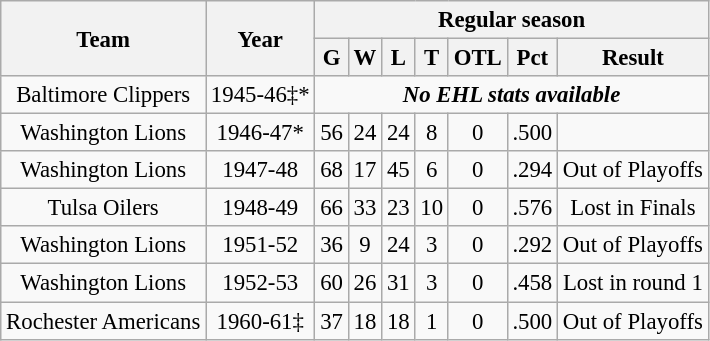<table class="wikitable" style="font-size: 95%; text-align:center;">
<tr>
<th rowspan="2">Team</th>
<th rowspan="2">Year</th>
<th colspan="7">Regular season</th>
</tr>
<tr>
<th>G</th>
<th>W</th>
<th>L</th>
<th>T</th>
<th>OTL</th>
<th>Pct</th>
<th>Result</th>
</tr>
<tr>
<td>Baltimore Clippers</td>
<td>1945-46‡*</td>
<td colspan="7" align="center"><strong><em>No EHL stats available</em></strong></td>
</tr>
<tr>
<td>Washington Lions</td>
<td>1946-47*</td>
<td>56</td>
<td>24</td>
<td>24</td>
<td>8</td>
<td>0</td>
<td>.500</td>
<td></td>
</tr>
<tr>
<td>Washington Lions</td>
<td>1947-48</td>
<td>68</td>
<td>17</td>
<td>45</td>
<td>6</td>
<td>0</td>
<td>.294</td>
<td>Out of Playoffs</td>
</tr>
<tr>
<td>Tulsa Oilers</td>
<td>1948-49</td>
<td>66</td>
<td>33</td>
<td>23</td>
<td>10</td>
<td>0</td>
<td>.576</td>
<td>Lost in Finals</td>
</tr>
<tr>
<td>Washington Lions</td>
<td>1951-52</td>
<td>36</td>
<td>9</td>
<td>24</td>
<td>3</td>
<td>0</td>
<td>.292</td>
<td>Out of Playoffs</td>
</tr>
<tr>
<td>Washington Lions</td>
<td>1952-53</td>
<td>60</td>
<td>26</td>
<td>31</td>
<td>3</td>
<td>0</td>
<td>.458</td>
<td>Lost in round 1</td>
</tr>
<tr>
<td>Rochester Americans</td>
<td>1960-61‡</td>
<td>37</td>
<td>18</td>
<td>18</td>
<td>1</td>
<td>0</td>
<td>.500</td>
<td>Out of Playoffs</td>
</tr>
</table>
